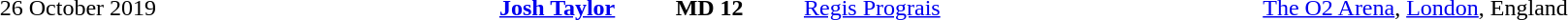<table cellspacing="1" style="width:100%;">
<tr>
<th width="15%"></th>
<th width="25%"></th>
<th width="10%"></th>
<th width="25%"></th>
</tr>
<tr style="font-size:100%">
<td align="right">26 October 2019</td>
<td align="right"><strong> <a href='#'>Josh Taylor</a></strong></td>
<td align="center"><strong>MD 12</strong></td>
<td><a href='#'>Regis Prograis</a> </td>
<td><a href='#'>The O2 Arena</a>, <a href='#'>London</a>, England</td>
</tr>
</table>
